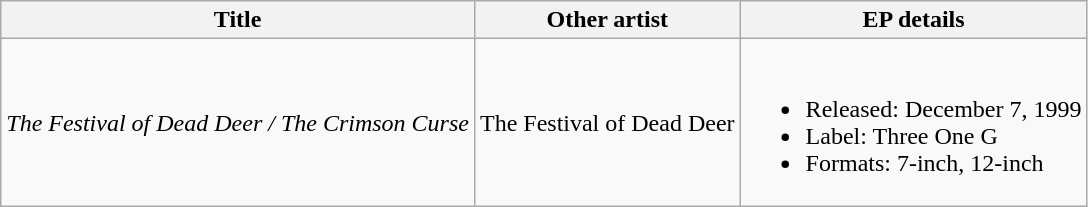<table class="wikitable">
<tr>
<th>Title</th>
<th><strong>Other artist</strong></th>
<th>EP details</th>
</tr>
<tr>
<td><em>The Festival of Dead Deer / The Crimson Curse</em></td>
<td>The Festival of Dead Deer</td>
<td><br><ul><li>Released: December 7, 1999</li><li>Label: Three One G</li><li>Formats: 7-inch, 12-inch</li></ul></td>
</tr>
</table>
